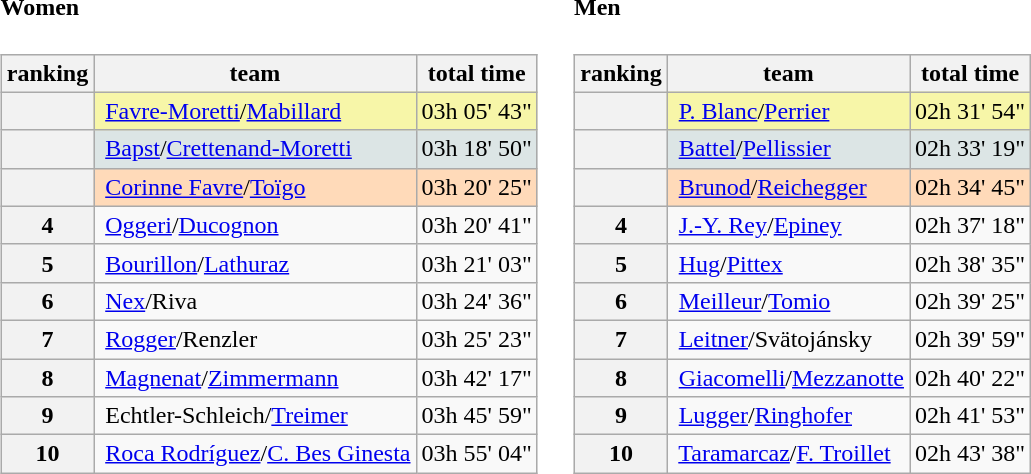<table>
<tr>
<td><br><h4>Women</h4><table class="wikitable">
<tr>
<th>ranking</th>
<th>team</th>
<th>total time</th>
</tr>
<tr>
<th bgcolor="gold"></th>
<td bgcolor="#F7F6A8"> <a href='#'>Favre-Moretti</a>/<a href='#'>Mabillard</a></td>
<td bgcolor="#F7F6A8">03h 05' 43"</td>
</tr>
<tr>
<th bgcolor="silver"></th>
<td bgcolor="#DCE5E5"> <a href='#'>Bapst</a>/<a href='#'>Crettenand-Moretti</a></td>
<td bgcolor="#DCE5E5">03h 18' 50"</td>
</tr>
<tr>
<th bgcolor="#cc9966"></th>
<td bgcolor="#FFDAB9"> <a href='#'>Corinne Favre</a>/<a href='#'>Toïgo</a></td>
<td bgcolor="#FFDAB9">03h 20' 25"</td>
</tr>
<tr>
<th>4</th>
<td> <a href='#'>Oggeri</a>/<a href='#'>Ducognon</a></td>
<td>03h 20' 41"</td>
</tr>
<tr>
<th>5</th>
<td> <a href='#'>Bourillon</a>/<a href='#'>Lathuraz</a></td>
<td>03h 21' 03"</td>
</tr>
<tr>
<th>6</th>
<td> <a href='#'>Nex</a>/Riva</td>
<td>03h 24' 36"</td>
</tr>
<tr>
<th>7</th>
<td> <a href='#'>Rogger</a>/Renzler</td>
<td>03h 25' 23"</td>
</tr>
<tr>
<th>8</th>
<td> <a href='#'>Magnenat</a>/<a href='#'>Zimmermann</a></td>
<td>03h 42' 17"</td>
</tr>
<tr>
<th>9</th>
<td> Echtler-Schleich/<a href='#'>Treimer</a></td>
<td>03h 45' 59"</td>
</tr>
<tr>
<th>10</th>
<td> <a href='#'>Roca Rodríguez</a>/<a href='#'>C. Bes Ginesta</a></td>
<td>03h 55' 04"</td>
</tr>
</table>
</td>
<td></td>
<td><br><h4>Men</h4><table class="wikitable">
<tr>
<th>ranking</th>
<th>team</th>
<th>total time</th>
</tr>
<tr>
<th bgcolor="gold"></th>
<td bgcolor="#F7F6A8"> <a href='#'>P. Blanc</a>/<a href='#'>Perrier</a></td>
<td bgcolor="#F7F6A8">02h 31' 54"</td>
</tr>
<tr>
<th bgcolor="silver"></th>
<td bgcolor="#DCE5E5"> <a href='#'>Battel</a>/<a href='#'>Pellissier</a></td>
<td bgcolor="#DCE5E5">02h 33' 19"</td>
</tr>
<tr>
<th bgcolor="#cc9966"></th>
<td bgcolor="#FFDAB9"> <a href='#'>Brunod</a>/<a href='#'>Reichegger</a></td>
<td bgcolor="#FFDAB9">02h 34' 45"</td>
</tr>
<tr>
<th>4</th>
<td> <a href='#'>J.-Y. Rey</a>/<a href='#'>Epiney</a></td>
<td>02h 37' 18"</td>
</tr>
<tr>
<th>5</th>
<td> <a href='#'>Hug</a>/<a href='#'>Pittex</a></td>
<td>02h 38' 35"</td>
</tr>
<tr>
<th>6</th>
<td> <a href='#'>Meilleur</a>/<a href='#'>Tomio</a></td>
<td>02h 39' 25"</td>
</tr>
<tr>
<th>7</th>
<td> <a href='#'>Leitner</a>/Svätojánsky</td>
<td>02h 39' 59"</td>
</tr>
<tr>
<th>8</th>
<td> <a href='#'>Giacomelli</a>/<a href='#'>Mezzanotte</a></td>
<td>02h 40' 22"</td>
</tr>
<tr>
<th>9</th>
<td> <a href='#'>Lugger</a>/<a href='#'>Ringhofer</a></td>
<td>02h 41' 53"</td>
</tr>
<tr>
<th>10</th>
<td> <a href='#'>Taramarcaz</a>/<a href='#'>F. Troillet</a></td>
<td>02h 43' 38"</td>
</tr>
</table>
</td>
</tr>
</table>
